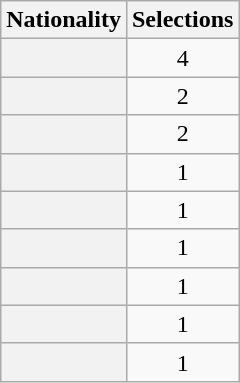<table class="wikitable plainrowheaders sortable">
<tr>
<th scope="col">Nationality</th>
<th scope="col">Selections</th>
</tr>
<tr>
<th scope="row"></th>
<td align="center">4</td>
</tr>
<tr>
<th scope="row"></th>
<td align="center">2</td>
</tr>
<tr>
<th scope="row"></th>
<td align="center">2</td>
</tr>
<tr>
<th scope="row"></th>
<td align="center">1</td>
</tr>
<tr>
<th scope="row"></th>
<td align="center">1</td>
</tr>
<tr>
<th scope="row"></th>
<td align="center">1</td>
</tr>
<tr>
<th scope="row"></th>
<td align="center">1</td>
</tr>
<tr>
<th scope="row"></th>
<td align="center">1</td>
</tr>
<tr>
<th scope="row"></th>
<td align="center">1</td>
</tr>
</table>
